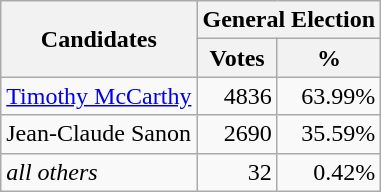<table class=wikitable>
<tr>
<th colspan=1 rowspan=2><strong>Candidates</strong></th>
<th colspan=2><strong>General Election</strong></th>
</tr>
<tr>
<th>Votes</th>
<th>%</th>
</tr>
<tr>
<td><a href='#'>Timothy McCarthy</a></td>
<td align="right">4836</td>
<td align="right">63.99%</td>
</tr>
<tr>
<td>Jean-Claude Sanon</td>
<td align="right">2690</td>
<td align="right">35.59%</td>
</tr>
<tr>
<td><em>all others</em></td>
<td align="right">32</td>
<td align="right">0.42%</td>
</tr>
</table>
